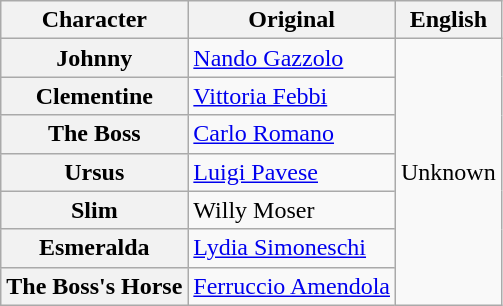<table class="wikitable">
<tr>
<th>Character</th>
<th>Original</th>
<th>English</th>
</tr>
<tr>
<th>Johnny</th>
<td><a href='#'>Nando Gazzolo</a></td>
<td rowspan="7">Unknown</td>
</tr>
<tr>
<th>Clementine</th>
<td><a href='#'>Vittoria Febbi</a></td>
</tr>
<tr>
<th>The Boss</th>
<td><a href='#'>Carlo Romano</a></td>
</tr>
<tr>
<th>Ursus</th>
<td><a href='#'>Luigi Pavese</a></td>
</tr>
<tr>
<th>Slim</th>
<td>Willy Moser</td>
</tr>
<tr>
<th>Esmeralda</th>
<td><a href='#'>Lydia Simoneschi</a></td>
</tr>
<tr>
<th>The Boss's Horse</th>
<td><a href='#'>Ferruccio Amendola</a></td>
</tr>
</table>
